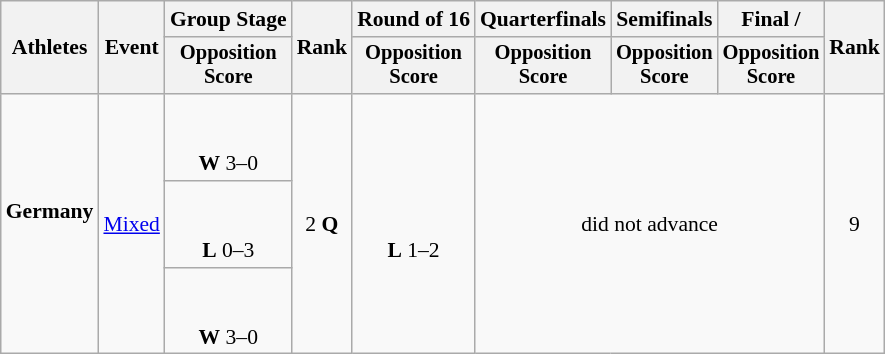<table class=wikitable style="font-size:90%">
<tr>
<th rowspan="2">Athletes</th>
<th rowspan="2">Event</th>
<th>Group Stage</th>
<th rowspan="2">Rank</th>
<th>Round of 16</th>
<th>Quarterfinals</th>
<th>Semifinals</th>
<th>Final / </th>
<th rowspan=2>Rank</th>
</tr>
<tr style="font-size:95%">
<th>Opposition<br>Score</th>
<th>Opposition<br>Score</th>
<th>Opposition<br>Score</th>
<th>Opposition<br>Score</th>
<th>Opposition<br>Score</th>
</tr>
<tr align=center>
<td align=left rowspan=3><strong>Germany</strong><br><br></td>
<td align=left rowspan=3><a href='#'>Mixed</a></td>
<td><br><br><strong>W</strong> 3–0</td>
<td rowspan=3>2 <strong>Q</strong></td>
<td rowspan=3><br><br><strong>L</strong> 1–2</td>
<td rowspan=3 colspan=3>did not advance</td>
<td rowspan=3>9</td>
</tr>
<tr align=center>
<td><br><br><strong>L</strong> 0–3</td>
</tr>
<tr align=center>
<td><br><br><strong>W</strong> 3–0</td>
</tr>
</table>
